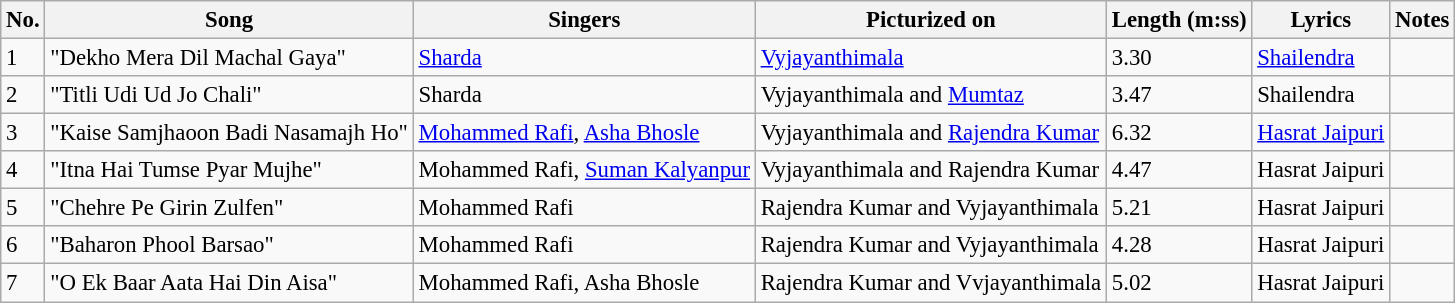<table class="wikitable" style="font-size:95%;">
<tr>
<th>No.</th>
<th>Song</th>
<th>Singers</th>
<th>Picturized on</th>
<th>Length (m:ss)</th>
<th>Lyrics</th>
<th>Notes</th>
</tr>
<tr>
<td>1</td>
<td>"Dekho Mera Dil Machal Gaya"</td>
<td><a href='#'>Sharda</a></td>
<td><a href='#'>Vyjayanthimala</a></td>
<td>3.30</td>
<td><a href='#'>Shailendra</a></td>
<td></td>
</tr>
<tr>
<td>2</td>
<td>"Titli Udi Ud Jo Chali"</td>
<td>Sharda</td>
<td>Vyjayanthimala and <a href='#'>Mumtaz</a></td>
<td>3.47</td>
<td>Shailendra</td>
<td></td>
</tr>
<tr>
<td>3</td>
<td>"Kaise Samjhaoon Badi Nasamajh Ho"</td>
<td><a href='#'>Mohammed Rafi</a>, <a href='#'>Asha Bhosle</a></td>
<td>Vyjayanthimala and <a href='#'>Rajendra Kumar</a></td>
<td>6.32</td>
<td><a href='#'>Hasrat Jaipuri</a></td>
<td></td>
</tr>
<tr>
<td>4</td>
<td>"Itna Hai Tumse Pyar Mujhe"</td>
<td>Mohammed Rafi, <a href='#'>Suman Kalyanpur</a></td>
<td>Vyjayanthimala and Rajendra Kumar</td>
<td>4.47</td>
<td>Hasrat Jaipuri</td>
<td></td>
</tr>
<tr>
<td>5</td>
<td>"Chehre Pe Girin Zulfen"</td>
<td>Mohammed Rafi</td>
<td>Rajendra Kumar and Vyjayanthimala</td>
<td>5.21</td>
<td>Hasrat Jaipuri</td>
<td></td>
</tr>
<tr>
<td>6</td>
<td>"Baharon Phool Barsao"</td>
<td>Mohammed Rafi</td>
<td>Rajendra Kumar and Vyjayanthimala</td>
<td>4.28</td>
<td>Hasrat Jaipuri</td>
<td></td>
</tr>
<tr>
<td>7</td>
<td>"O Ek Baar Aata Hai Din Aisa"</td>
<td>Mohammed Rafi, Asha Bhosle</td>
<td>Rajendra Kumar and Vvjayanthimala</td>
<td>5.02</td>
<td>Hasrat Jaipuri</td>
<td></td>
</tr>
</table>
